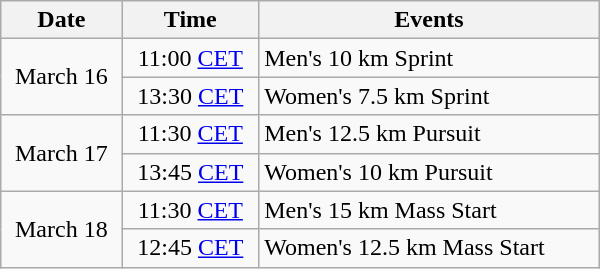<table class="wikitable" style="text-align: center" width="400">
<tr>
<th>Date</th>
<th>Time</th>
<th>Events</th>
</tr>
<tr>
<td rowspan="2">March 16</td>
<td>11:00 <a href='#'>CET</a></td>
<td style="text-align: left">Men's 10 km Sprint</td>
</tr>
<tr>
<td>13:30 <a href='#'>CET</a></td>
<td style="text-align: left">Women's 7.5 km Sprint</td>
</tr>
<tr>
<td rowspan="2">March 17</td>
<td>11:30 <a href='#'>CET</a></td>
<td style="text-align: left">Men's 12.5 km Pursuit</td>
</tr>
<tr>
<td>13:45 <a href='#'>CET</a></td>
<td style="text-align: left">Women's 10 km Pursuit</td>
</tr>
<tr>
<td rowspan="2">March 18</td>
<td>11:30 <a href='#'>CET</a></td>
<td style="text-align: left">Men's 15 km Mass Start</td>
</tr>
<tr>
<td>12:45 <a href='#'>CET</a></td>
<td style="text-align: left">Women's 12.5 km Mass Start</td>
</tr>
</table>
